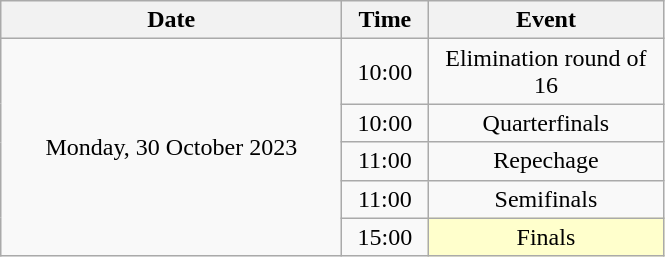<table class = "wikitable" style="text-align:center;">
<tr>
<th width=220>Date</th>
<th width=50>Time</th>
<th width=150>Event</th>
</tr>
<tr>
<td rowspan=5>Monday, 30 October 2023</td>
<td>10:00</td>
<td>Elimination round of 16</td>
</tr>
<tr>
<td>10:00</td>
<td>Quarterfinals</td>
</tr>
<tr>
<td>11:00</td>
<td>Repechage</td>
</tr>
<tr>
<td>11:00</td>
<td>Semifinals</td>
</tr>
<tr>
<td>15:00</td>
<td bgcolor=ffffcc>Finals</td>
</tr>
</table>
